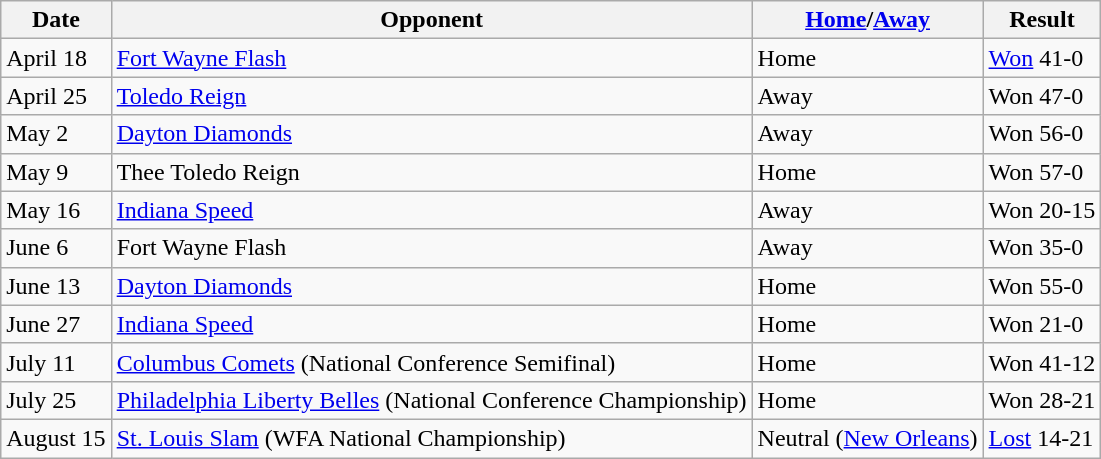<table class="wikitable">
<tr>
<th>Date</th>
<th>Opponent</th>
<th><a href='#'>Home</a>/<a href='#'>Away</a></th>
<th>Result</th>
</tr>
<tr>
<td>April 18</td>
<td><a href='#'>Fort Wayne Flash</a></td>
<td>Home</td>
<td><a href='#'>Won</a> 41-0</td>
</tr>
<tr>
<td>April 25</td>
<td><a href='#'>Toledo Reign</a></td>
<td>Away</td>
<td>Won 47-0</td>
</tr>
<tr>
<td>May 2</td>
<td><a href='#'>Dayton Diamonds</a></td>
<td>Away</td>
<td>Won 56-0</td>
</tr>
<tr>
<td>May 9</td>
<td>Thee Toledo Reign</td>
<td>Home</td>
<td>Won 57-0</td>
</tr>
<tr>
<td>May 16</td>
<td><a href='#'>Indiana Speed</a></td>
<td>Away</td>
<td>Won 20-15</td>
</tr>
<tr>
<td>June 6</td>
<td>Fort Wayne Flash</td>
<td>Away</td>
<td>Won 35-0</td>
</tr>
<tr>
<td>June 13</td>
<td><a href='#'>Dayton Diamonds</a></td>
<td>Home</td>
<td>Won 55-0</td>
</tr>
<tr>
<td>June 27</td>
<td><a href='#'>Indiana Speed</a></td>
<td>Home</td>
<td>Won 21-0</td>
</tr>
<tr>
<td>July 11</td>
<td><a href='#'>Columbus Comets</a> (National Conference Semifinal)</td>
<td>Home</td>
<td>Won 41-12</td>
</tr>
<tr>
<td>July 25</td>
<td><a href='#'>Philadelphia Liberty Belles</a> (National Conference Championship)</td>
<td>Home</td>
<td>Won 28-21</td>
</tr>
<tr>
<td>August 15</td>
<td><a href='#'>St. Louis Slam</a> (WFA National Championship)</td>
<td>Neutral (<a href='#'>New Orleans</a>)</td>
<td><a href='#'>Lost</a> 14-21</td>
</tr>
</table>
